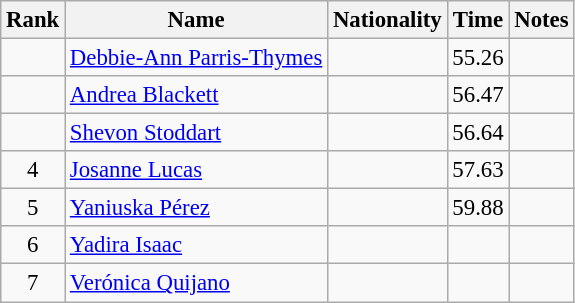<table class="wikitable sortable" style="text-align:center;font-size:95%">
<tr>
<th>Rank</th>
<th>Name</th>
<th>Nationality</th>
<th>Time</th>
<th>Notes</th>
</tr>
<tr>
<td></td>
<td align=left><a href='#'>Debbie-Ann Parris-Thymes</a></td>
<td align=left></td>
<td>55.26</td>
<td></td>
</tr>
<tr>
<td></td>
<td align=left><a href='#'>Andrea Blackett</a></td>
<td align=left></td>
<td>56.47</td>
<td></td>
</tr>
<tr>
<td></td>
<td align=left><a href='#'>Shevon Stoddart</a></td>
<td align=left></td>
<td>56.64</td>
<td></td>
</tr>
<tr>
<td>4</td>
<td align=left><a href='#'>Josanne Lucas</a></td>
<td align=left></td>
<td>57.63</td>
<td></td>
</tr>
<tr>
<td>5</td>
<td align=left><a href='#'>Yaniuska Pérez</a></td>
<td align=left></td>
<td>59.88</td>
<td></td>
</tr>
<tr>
<td>6</td>
<td align=left><a href='#'>Yadira Isaac</a></td>
<td align=left></td>
<td></td>
<td></td>
</tr>
<tr>
<td>7</td>
<td align=left><a href='#'>Verónica Quijano</a></td>
<td align=left></td>
<td></td>
<td></td>
</tr>
</table>
